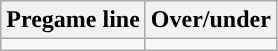<table class="wikitable">
<tr align="center">
<th>Pregame line</th>
<th>Over/under</th>
</tr>
<tr align="center">
<td></td>
<td></td>
</tr>
</table>
